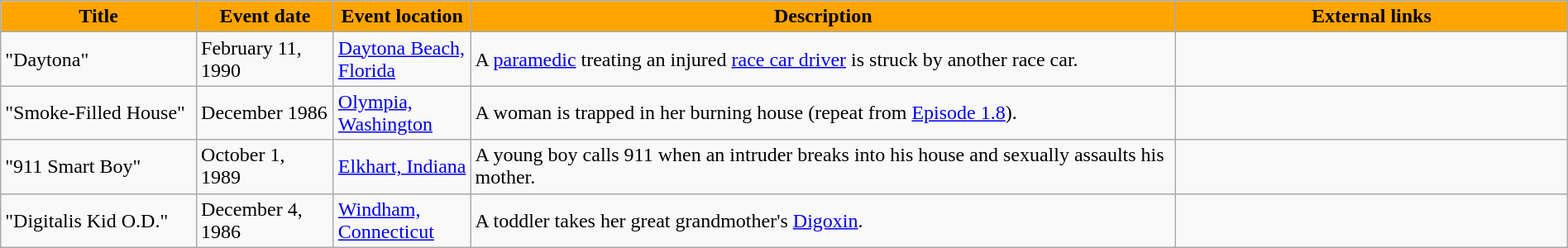<table class="wikitable" style="width: 100%;">
<tr>
<th style="background: #FFA500; color: #000000; width: 10%;">Title</th>
<th style="background: #FFA500; color: #000000; width: 7%;">Event date</th>
<th style="background: #FFA500; color: #000000; width: 7%;">Event location</th>
<th style="background: #FFA500; color: #000000; width: 36%;">Description</th>
<th style="background: #FFA500; color: #000000; width: 20%;">External links</th>
</tr>
<tr>
<td>"Daytona"</td>
<td>February 11, 1990</td>
<td><a href='#'>Daytona Beach, Florida</a></td>
<td>A <a href='#'>paramedic</a> treating an injured <a href='#'>race car driver</a> is struck by another race car.</td>
<td></td>
</tr>
<tr>
<td>"Smoke-Filled House"</td>
<td>December 1986</td>
<td><a href='#'>Olympia, Washington</a></td>
<td>A woman is trapped in her burning house (repeat from <a href='#'>Episode 1.8</a>).</td>
<td></td>
</tr>
<tr>
<td>"911 Smart Boy"</td>
<td>October 1, 1989</td>
<td><a href='#'>Elkhart, Indiana</a></td>
<td>A young boy calls 911 when an intruder breaks into his house and sexually assaults his mother.</td>
<td></td>
</tr>
<tr>
<td>"Digitalis Kid O.D."</td>
<td>December 4, 1986</td>
<td><a href='#'>Windham, Connecticut</a></td>
<td>A toddler takes her great grandmother's <a href='#'>Digoxin</a>.</td>
<td></td>
</tr>
</table>
